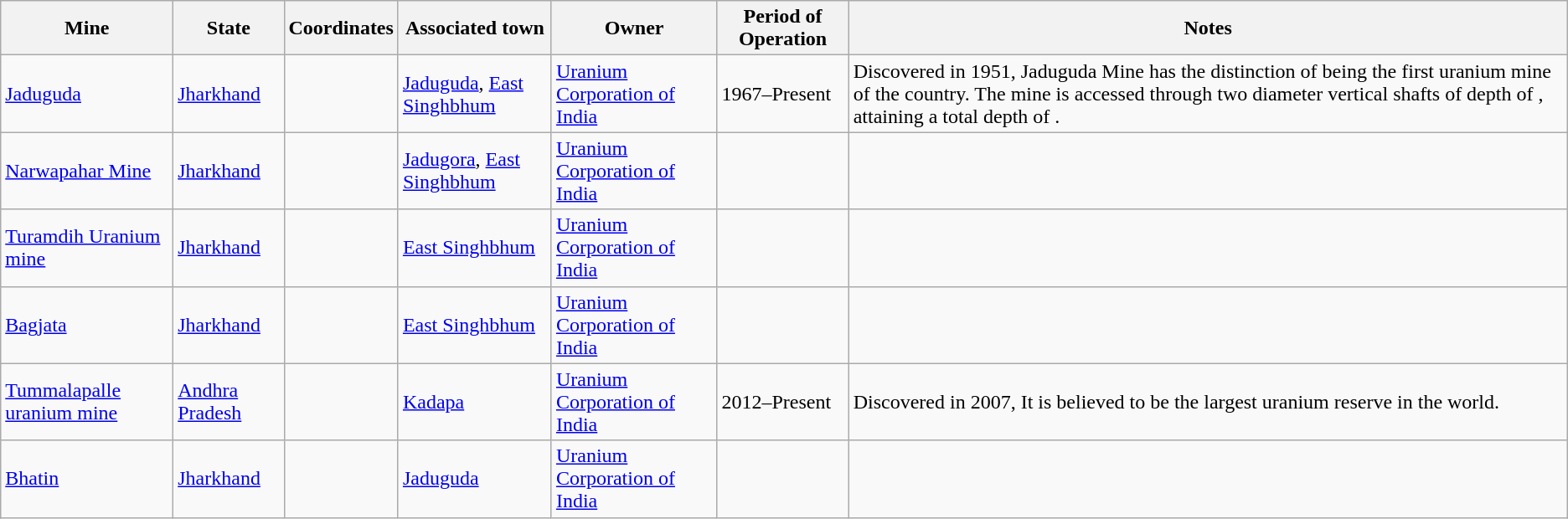<table class="sortable wikitable">
<tr>
<th scope="col">Mine</th>
<th scope="col">State</th>
<th scope="col">Coordinates</th>
<th scope="col">Associated town</th>
<th scope="col">Owner</th>
<th scope="col">Period of Operation</th>
<th scope="col">Notes</th>
</tr>
<tr>
<td><a href='#'>Jaduguda</a></td>
<td><a href='#'>Jharkhand</a></td>
<td></td>
<td><a href='#'>Jaduguda</a>, <a href='#'>East Singhbhum</a></td>
<td><a href='#'>Uranium Corporation of India</a></td>
<td>1967–Present</td>
<td>Discovered in 1951, Jaduguda Mine has the distinction of being the first uranium mine of the country. The mine is accessed through two  diameter vertical shafts of depth of , attaining a total depth of .</td>
</tr>
<tr>
<td><a href='#'>Narwapahar Mine</a></td>
<td><a href='#'>Jharkhand</a></td>
<td></td>
<td><a href='#'>Jadugora</a>, <a href='#'>East Singhbhum</a></td>
<td><a href='#'>Uranium Corporation of India</a></td>
<td></td>
<td></td>
</tr>
<tr>
<td><a href='#'>Turamdih Uranium mine</a></td>
<td><a href='#'>Jharkhand</a></td>
<td></td>
<td><a href='#'>East Singhbhum</a></td>
<td><a href='#'>Uranium Corporation of India</a></td>
<td></td>
<td></td>
</tr>
<tr>
<td><a href='#'>Bagjata</a></td>
<td><a href='#'>Jharkhand</a></td>
<td></td>
<td><a href='#'>East Singhbhum</a></td>
<td><a href='#'>Uranium Corporation of India</a></td>
<td></td>
<td></td>
</tr>
<tr>
<td><a href='#'>Tummalapalle uranium mine</a></td>
<td><a href='#'>Andhra Pradesh</a></td>
<td></td>
<td><a href='#'>Kadapa</a></td>
<td><a href='#'>Uranium Corporation of India</a></td>
<td>2012–Present</td>
<td>Discovered in 2007, It is believed to be the largest uranium reserve in the world.</td>
</tr>
<tr>
<td><a href='#'>Bhatin</a></td>
<td><a href='#'>Jharkhand</a></td>
<td></td>
<td><a href='#'>Jaduguda</a></td>
<td><a href='#'>Uranium Corporation of India</a></td>
<td></td>
<td></td>
</tr>
</table>
